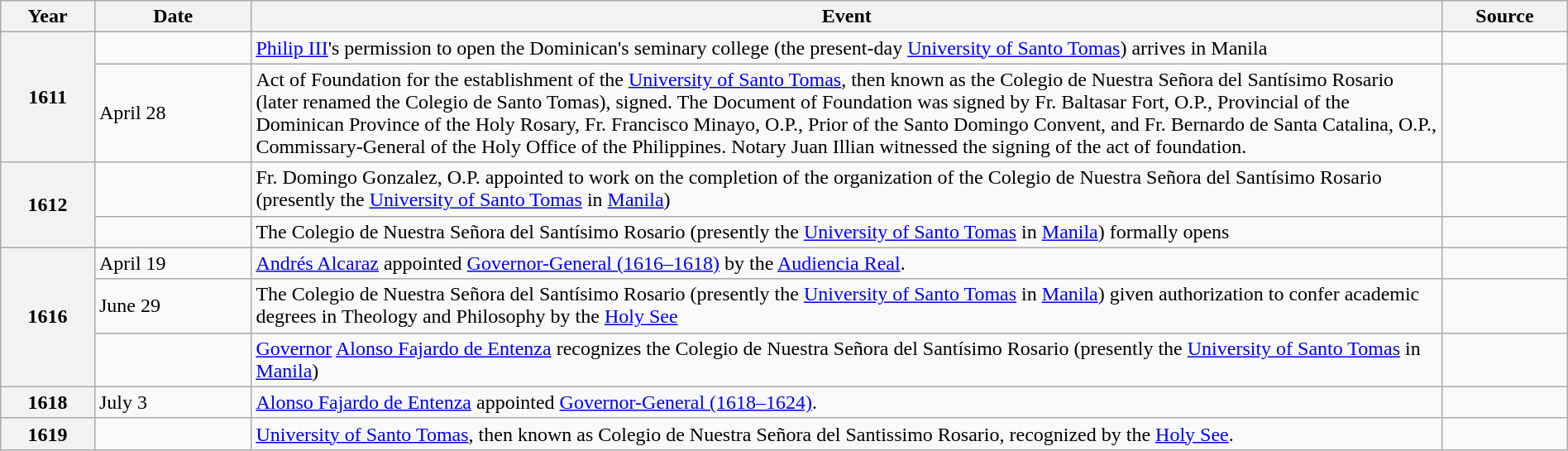<table class="wikitable toptextcells" style="width:100%;">
<tr>
<th scope="col" style="width:6%;">Year</th>
<th scope="col" style="width:10%;">Date</th>
<th scope="col">Event</th>
<th scope="col" style="width:8%;">Source</th>
</tr>
<tr>
<th scope="row" rowspan="2">1611</th>
<td></td>
<td><a href='#'>Philip III</a>'s permission to open the Dominican's seminary college (the present-day <a href='#'>University of Santo Tomas</a>) arrives in Manila</td>
<td></td>
</tr>
<tr>
<td>April 28</td>
<td>Act of Foundation for the establishment of the <a href='#'>University of Santo Tomas</a>, then known as the Colegio de Nuestra Señora del Santísimo Rosario (later renamed the Colegio de Santo Tomas), signed. The Document of Foundation was signed by Fr. Baltasar Fort, O.P., Provincial of the Dominican Province of the Holy Rosary, Fr. Francisco Minayo, O.P., Prior of the Santo Domingo Convent, and Fr. Bernardo de Santa Catalina, O.P., Commissary-General of the Holy Office of the Philippines. Notary Juan Illian witnessed the signing of the act of foundation.</td>
<td></td>
</tr>
<tr>
<th scope="row" rowspan="2">1612</th>
<td></td>
<td>Fr. Domingo Gonzalez, O.P. appointed to work on the completion of the organization of the Colegio de Nuestra Señora del Santísimo Rosario (presently the <a href='#'>University of Santo Tomas</a> in <a href='#'>Manila</a>)</td>
<td></td>
</tr>
<tr>
<td></td>
<td>The Colegio de Nuestra Señora del Santísimo Rosario (presently the <a href='#'>University of Santo Tomas</a> in <a href='#'>Manila</a>) formally opens</td>
<td></td>
</tr>
<tr>
<th scope="row" rowspan="3">1616</th>
<td>April 19</td>
<td><a href='#'>Andrés Alcaraz</a> appointed <a href='#'>Governor-General (1616–1618)</a> by the <a href='#'>Audiencia Real</a>.</td>
<td></td>
</tr>
<tr>
<td>June 29</td>
<td>The Colegio de Nuestra Señora del Santísimo Rosario (presently the <a href='#'>University of Santo Tomas</a> in <a href='#'>Manila</a>) given authorization to confer academic degrees in Theology and Philosophy by the <a href='#'>Holy See</a></td>
<td></td>
</tr>
<tr>
<td></td>
<td><a href='#'>Governor</a> <a href='#'>Alonso Fajardo de Entenza</a> recognizes the Colegio de Nuestra Señora del Santísimo Rosario (presently the <a href='#'>University of Santo Tomas</a> in <a href='#'>Manila</a>)</td>
<td></td>
</tr>
<tr>
<th scope="row">1618</th>
<td>July 3</td>
<td><a href='#'>Alonso Fajardo de Entenza</a> appointed <a href='#'>Governor-General (1618–1624)</a>.</td>
<td></td>
</tr>
<tr>
<th scope="row">1619</th>
<td></td>
<td><a href='#'>University of Santo Tomas</a>, then known as Colegio de Nuestra Señora del Santissimo Rosario, recognized by the <a href='#'>Holy See</a>.</td>
<td></td>
</tr>
</table>
